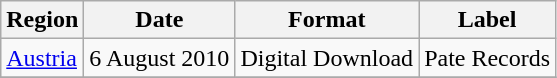<table class=wikitable>
<tr>
<th>Region</th>
<th>Date</th>
<th>Format</th>
<th>Label</th>
</tr>
<tr>
<td><a href='#'>Austria</a></td>
<td>6 August 2010</td>
<td>Digital Download</td>
<td>Pate Records</td>
</tr>
<tr>
</tr>
</table>
